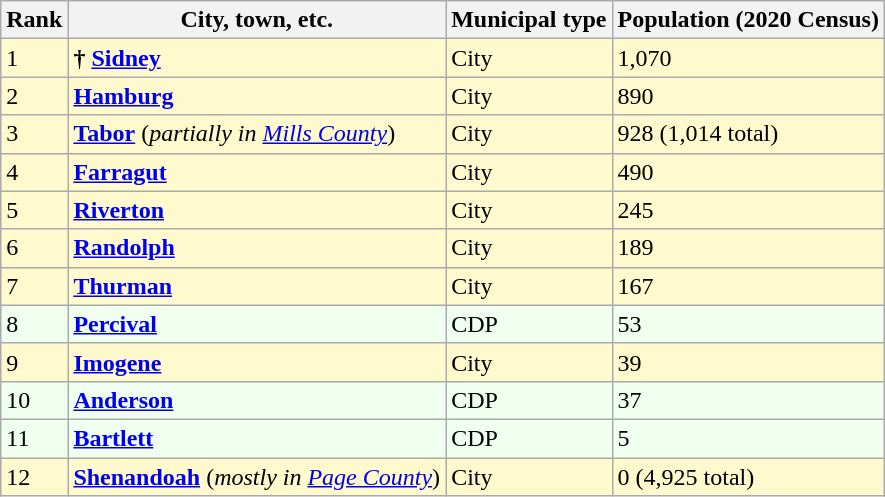<table class="wikitable sortable">
<tr>
<th>Rank</th>
<th>City, town, etc.</th>
<th>Municipal type</th>
<th>Population (2020 Census)</th>
</tr>
<tr style=background-color:#FFFACD>
<td>1</td>
<td><strong>†</strong> <strong><a href='#'>Sidney</a></strong></td>
<td>City</td>
<td>1,070</td>
</tr>
<tr style=background-color:#FFFACD>
<td>2</td>
<td><strong><a href='#'>Hamburg</a></strong></td>
<td>City</td>
<td>890</td>
</tr>
<tr style=background-color:#FFFACD>
<td>3</td>
<td><strong><a href='#'>Tabor</a></strong> (<em>partially in <a href='#'>Mills County</a></em>)</td>
<td>City</td>
<td>928 (1,014 total)</td>
</tr>
<tr style=background-color:#FFFACD>
<td>4</td>
<td><strong><a href='#'>Farragut</a></strong></td>
<td>City</td>
<td>490</td>
</tr>
<tr style=background-color:#FFFACD>
<td>5</td>
<td><strong><a href='#'>Riverton</a></strong></td>
<td>City</td>
<td>245</td>
</tr>
<tr style=background-color:#FFFACD>
<td>6</td>
<td><strong><a href='#'>Randolph</a></strong></td>
<td>City</td>
<td>189</td>
</tr>
<tr style=background-color:#FFFACD>
<td>7</td>
<td><strong><a href='#'>Thurman</a></strong></td>
<td>City</td>
<td>167</td>
</tr>
<tr style=background-color:#F0FFF0>
<td>8</td>
<td><strong><a href='#'>Percival</a></strong></td>
<td>CDP</td>
<td>53</td>
</tr>
<tr style=background-color:#FFFACD>
<td>9</td>
<td><strong><a href='#'>Imogene</a></strong></td>
<td>City</td>
<td>39</td>
</tr>
<tr style=background-color:#F0FFF0>
<td>10</td>
<td><strong><a href='#'>Anderson</a></strong></td>
<td>CDP</td>
<td>37</td>
</tr>
<tr style=background-color:#F0FFF0>
<td>11</td>
<td><strong><a href='#'>Bartlett</a></strong></td>
<td>CDP</td>
<td>5</td>
</tr>
<tr style=background-color:#FFFACD>
<td>12</td>
<td><strong><a href='#'>Shenandoah</a></strong> (<em>mostly in <a href='#'>Page County</a></em>)</td>
<td>City</td>
<td>0 (4,925 total)</td>
</tr>
</table>
